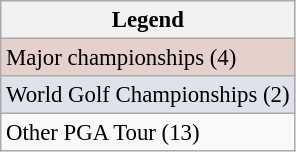<table class="wikitable" style="font-size:95%;">
<tr>
<th>Legend</th>
</tr>
<tr style="background:#e5d1cb;">
<td>Major championships (4)</td>
</tr>
<tr style="background:#dfe2e9;">
<td>World Golf Championships (2)</td>
</tr>
<tr>
<td>Other PGA Tour (13)</td>
</tr>
</table>
